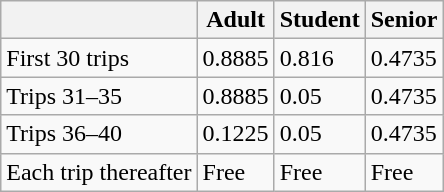<table class="wikitable">
<tr>
<th></th>
<th>Adult</th>
<th>Student</th>
<th>Senior</th>
</tr>
<tr>
<td>First 30 trips</td>
<td>0.8885</td>
<td>0.816</td>
<td>0.4735</td>
</tr>
<tr>
<td>Trips 31–35</td>
<td>0.8885</td>
<td>0.05</td>
<td>0.4735</td>
</tr>
<tr>
<td>Trips 36–40</td>
<td>0.1225</td>
<td>0.05</td>
<td>0.4735</td>
</tr>
<tr>
<td>Each trip thereafter</td>
<td>Free</td>
<td>Free</td>
<td>Free</td>
</tr>
</table>
